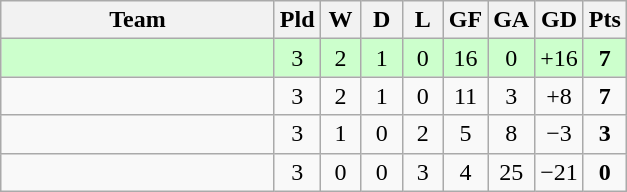<table class="wikitable" style="text-align:center;">
<tr>
<th width=175>Team</th>
<th width=20 abbr="Played">Pld</th>
<th width=20 abbr="Won">W</th>
<th width=20 abbr="Drawn">D</th>
<th width=20 abbr="Lost">L</th>
<th width=20 abbr="Goals for">GF</th>
<th width=20 abbr="Goals against">GA</th>
<th width=20 abbr="Goal difference">GD</th>
<th width=20 abbr="Points">Pts</th>
</tr>
<tr bgcolor=#ccffcc>
<td align="left"></td>
<td>3</td>
<td>2</td>
<td>1</td>
<td>0</td>
<td>16</td>
<td>0</td>
<td>+16</td>
<td><strong>7</strong></td>
</tr>
<tr>
<td align="left"></td>
<td>3</td>
<td>2</td>
<td>1</td>
<td>0</td>
<td>11</td>
<td>3</td>
<td>+8</td>
<td><strong>7</strong></td>
</tr>
<tr>
<td align="left"></td>
<td>3</td>
<td>1</td>
<td>0</td>
<td>2</td>
<td>5</td>
<td>8</td>
<td>−3</td>
<td><strong>3</strong></td>
</tr>
<tr>
<td align="left"></td>
<td>3</td>
<td>0</td>
<td>0</td>
<td>3</td>
<td>4</td>
<td>25</td>
<td>−21</td>
<td><strong>0</strong></td>
</tr>
</table>
